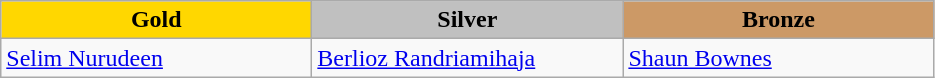<table class="wikitable" style="text-align:left">
<tr align="center">
<td width=200 bgcolor=gold><strong>Gold</strong></td>
<td width=200 bgcolor=silver><strong>Silver</strong></td>
<td width=200 bgcolor=CC9966><strong>Bronze</strong></td>
</tr>
<tr>
<td><a href='#'>Selim Nurudeen</a><br><em></em></td>
<td><a href='#'>Berlioz Randriamihaja</a><br><em></em></td>
<td><a href='#'>Shaun Bownes</a><br><em></em></td>
</tr>
</table>
